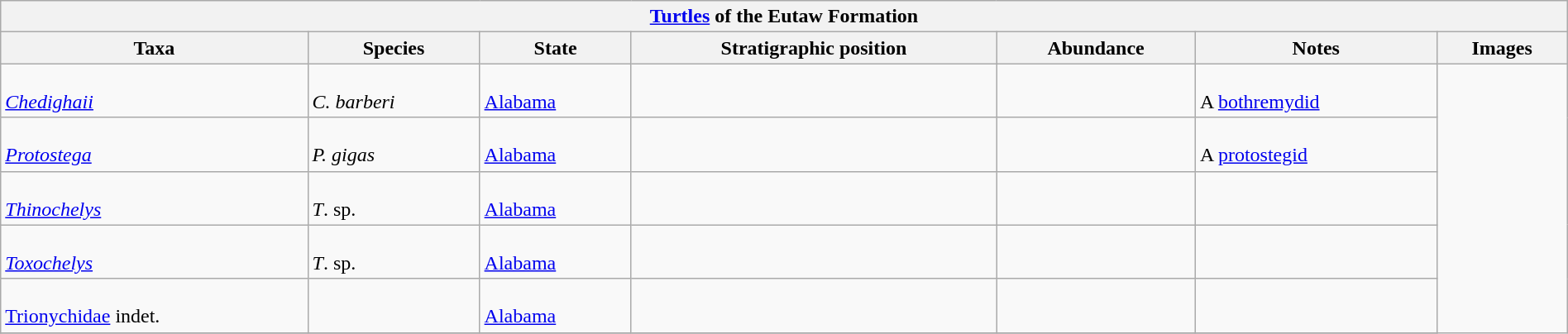<table class="wikitable" align="center" width="100%">
<tr>
<th colspan="7" align="center"><strong><a href='#'>Turtles</a> of the Eutaw Formation</strong></th>
</tr>
<tr>
<th>Taxa</th>
<th>Species</th>
<th>State</th>
<th>Stratigraphic position</th>
<th>Abundance</th>
<th>Notes</th>
<th>Images</th>
</tr>
<tr>
<td><br><em><a href='#'>Chedighaii</a></em></td>
<td><br><em>C. barberi</em></td>
<td><br><a href='#'>Alabama</a></td>
<td></td>
<td></td>
<td><br>A <a href='#'>bothremydid</a></td>
<td rowspan="99"><br></td>
</tr>
<tr>
<td><br><em><a href='#'>Protostega</a></em></td>
<td><br><em>P. gigas</em></td>
<td><br><a href='#'>Alabama</a></td>
<td></td>
<td></td>
<td><br>A <a href='#'>protostegid</a></td>
</tr>
<tr>
<td><br><em><a href='#'>Thinochelys</a></em></td>
<td><br><em>T</em>. sp.</td>
<td><br><a href='#'>Alabama</a></td>
<td></td>
<td></td>
<td></td>
</tr>
<tr>
<td><br><em><a href='#'>Toxochelys</a></em></td>
<td><br><em>T</em>. sp.</td>
<td><br><a href='#'>Alabama</a></td>
<td></td>
<td></td>
<td></td>
</tr>
<tr>
<td><br><a href='#'>Trionychidae</a> indet.</td>
<td></td>
<td><br><a href='#'>Alabama</a></td>
<td></td>
<td></td>
<td></td>
</tr>
<tr>
</tr>
</table>
